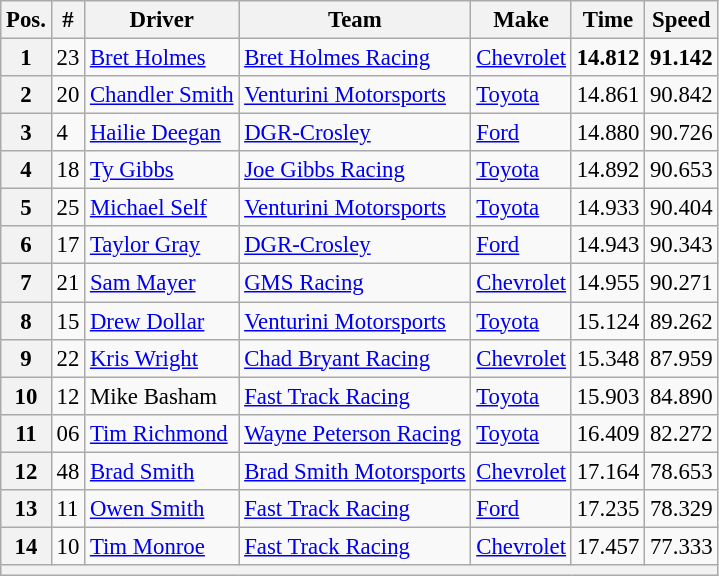<table class="wikitable" style="font-size:95%">
<tr>
<th>Pos.</th>
<th>#</th>
<th>Driver</th>
<th>Team</th>
<th>Make</th>
<th>Time</th>
<th>Speed</th>
</tr>
<tr>
<th>1</th>
<td>23</td>
<td><a href='#'>Bret Holmes</a></td>
<td><a href='#'>Bret Holmes Racing</a></td>
<td><a href='#'>Chevrolet</a></td>
<td><strong>14.812</strong></td>
<td><strong>91.142</strong></td>
</tr>
<tr>
<th>2</th>
<td>20</td>
<td><a href='#'>Chandler Smith</a></td>
<td><a href='#'>Venturini Motorsports</a></td>
<td><a href='#'>Toyota</a></td>
<td>14.861</td>
<td>90.842</td>
</tr>
<tr>
<th>3</th>
<td>4</td>
<td><a href='#'>Hailie Deegan</a></td>
<td><a href='#'>DGR-Crosley</a></td>
<td><a href='#'>Ford</a></td>
<td>14.880</td>
<td>90.726</td>
</tr>
<tr>
<th>4</th>
<td>18</td>
<td><a href='#'>Ty Gibbs</a></td>
<td><a href='#'>Joe Gibbs Racing</a></td>
<td><a href='#'>Toyota</a></td>
<td>14.892</td>
<td>90.653</td>
</tr>
<tr>
<th>5</th>
<td>25</td>
<td><a href='#'>Michael Self</a></td>
<td><a href='#'>Venturini Motorsports</a></td>
<td><a href='#'>Toyota</a></td>
<td>14.933</td>
<td>90.404</td>
</tr>
<tr>
<th>6</th>
<td>17</td>
<td><a href='#'>Taylor Gray</a></td>
<td><a href='#'>DGR-Crosley</a></td>
<td><a href='#'>Ford</a></td>
<td>14.943</td>
<td>90.343</td>
</tr>
<tr>
<th>7</th>
<td>21</td>
<td><a href='#'>Sam Mayer</a></td>
<td><a href='#'>GMS Racing</a></td>
<td><a href='#'>Chevrolet</a></td>
<td>14.955</td>
<td>90.271</td>
</tr>
<tr>
<th>8</th>
<td>15</td>
<td><a href='#'>Drew Dollar</a></td>
<td><a href='#'>Venturini Motorsports</a></td>
<td><a href='#'>Toyota</a></td>
<td>15.124</td>
<td>89.262</td>
</tr>
<tr>
<th>9</th>
<td>22</td>
<td><a href='#'>Kris Wright</a></td>
<td><a href='#'>Chad Bryant Racing</a></td>
<td><a href='#'>Chevrolet</a></td>
<td>15.348</td>
<td>87.959</td>
</tr>
<tr>
<th>10</th>
<td>12</td>
<td>Mike Basham</td>
<td><a href='#'>Fast Track Racing</a></td>
<td><a href='#'>Toyota</a></td>
<td>15.903</td>
<td>84.890</td>
</tr>
<tr>
<th>11</th>
<td>06</td>
<td><a href='#'>Tim Richmond</a></td>
<td><a href='#'>Wayne Peterson Racing</a></td>
<td><a href='#'>Toyota</a></td>
<td>16.409</td>
<td>82.272</td>
</tr>
<tr>
<th>12</th>
<td>48</td>
<td><a href='#'>Brad Smith</a></td>
<td><a href='#'>Brad Smith Motorsports</a></td>
<td><a href='#'>Chevrolet</a></td>
<td>17.164</td>
<td>78.653</td>
</tr>
<tr>
<th>13</th>
<td>11</td>
<td><a href='#'>Owen Smith</a></td>
<td><a href='#'>Fast Track Racing</a></td>
<td><a href='#'>Ford</a></td>
<td>17.235</td>
<td>78.329</td>
</tr>
<tr>
<th>14</th>
<td>10</td>
<td><a href='#'>Tim Monroe</a></td>
<td><a href='#'>Fast Track Racing</a></td>
<td><a href='#'>Chevrolet</a></td>
<td>17.457</td>
<td>77.333</td>
</tr>
<tr>
<th colspan="7"></th>
</tr>
</table>
